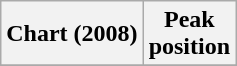<table class="wikitable sortable plainrowheaders" style="text-align:center">
<tr>
<th scope="col">Chart (2008)</th>
<th scope="col">Peak<br>position</th>
</tr>
<tr>
</tr>
</table>
